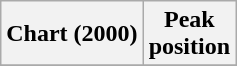<table class="wikitable sortable">
<tr>
<th align="left">Chart (2000)</th>
<th align="center">Peak<br>position</th>
</tr>
<tr>
</tr>
</table>
